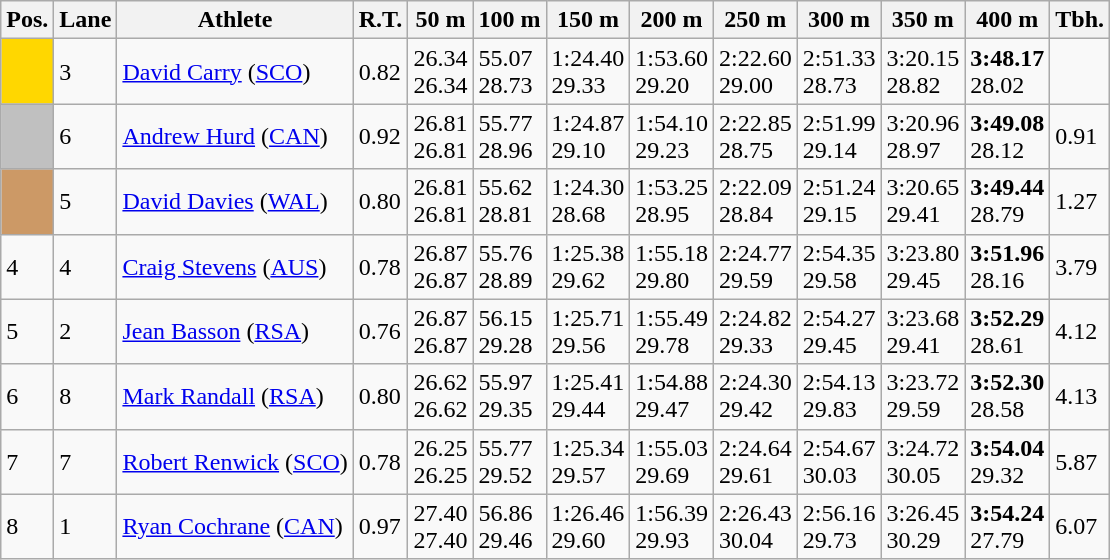<table class="wikitable">
<tr>
<th>Pos.</th>
<th>Lane</th>
<th>Athlete</th>
<th>R.T.</th>
<th>50 m</th>
<th>100 m</th>
<th>150 m</th>
<th>200 m</th>
<th>250 m</th>
<th>300 m</th>
<th>350 m</th>
<th>400 m</th>
<th>Tbh.</th>
</tr>
<tr>
<td style="text-align:center;background-color:gold;"></td>
<td>3</td>
<td> <a href='#'>David Carry</a> (<a href='#'>SCO</a>)</td>
<td>0.82</td>
<td>26.34<br>26.34</td>
<td>55.07<br>28.73</td>
<td>1:24.40<br>29.33</td>
<td>1:53.60<br>29.20</td>
<td>2:22.60<br>29.00</td>
<td>2:51.33<br>28.73</td>
<td>3:20.15<br>28.82</td>
<td><strong>3:48.17</strong><br>28.02</td>
<td> </td>
</tr>
<tr>
<td style="text-align:center;background-color:silver;"></td>
<td>6</td>
<td> <a href='#'>Andrew Hurd</a> (<a href='#'>CAN</a>)</td>
<td>0.92</td>
<td>26.81<br>26.81</td>
<td>55.77<br>28.96</td>
<td>1:24.87<br>29.10</td>
<td>1:54.10<br>29.23</td>
<td>2:22.85<br>28.75</td>
<td>2:51.99<br>29.14</td>
<td>3:20.96<br>28.97</td>
<td><strong>3:49.08</strong><br>28.12</td>
<td>0.91</td>
</tr>
<tr>
<td style="text-align:center;background-color:#cc9966;"></td>
<td>5</td>
<td> <a href='#'>David Davies</a> (<a href='#'>WAL</a>)</td>
<td>0.80</td>
<td>26.81<br>26.81</td>
<td>55.62<br>28.81</td>
<td>1:24.30<br>28.68</td>
<td>1:53.25<br>28.95</td>
<td>2:22.09<br>28.84</td>
<td>2:51.24<br>29.15</td>
<td>3:20.65<br>29.41</td>
<td><strong>3:49.44</strong><br>28.79</td>
<td>1.27</td>
</tr>
<tr>
<td>4</td>
<td>4</td>
<td> <a href='#'>Craig Stevens</a> (<a href='#'>AUS</a>)</td>
<td>0.78</td>
<td>26.87<br>26.87</td>
<td>55.76<br>28.89</td>
<td>1:25.38<br>29.62</td>
<td>1:55.18<br>29.80</td>
<td>2:24.77<br>29.59</td>
<td>2:54.35<br>29.58</td>
<td>3:23.80<br>29.45</td>
<td><strong>3:51.96</strong><br>28.16</td>
<td>3.79</td>
</tr>
<tr>
<td>5</td>
<td>2</td>
<td> <a href='#'>Jean Basson</a> (<a href='#'>RSA</a>)</td>
<td>0.76</td>
<td>26.87<br>26.87</td>
<td>56.15<br>29.28</td>
<td>1:25.71<br>29.56</td>
<td>1:55.49<br>29.78</td>
<td>2:24.82<br>29.33</td>
<td>2:54.27<br>29.45</td>
<td>3:23.68<br>29.41</td>
<td><strong>3:52.29</strong><br>28.61</td>
<td>4.12</td>
</tr>
<tr>
<td>6</td>
<td>8</td>
<td> <a href='#'>Mark Randall</a> (<a href='#'>RSA</a>)</td>
<td>0.80</td>
<td>26.62<br>26.62</td>
<td>55.97<br>29.35</td>
<td>1:25.41<br>29.44</td>
<td>1:54.88<br>29.47</td>
<td>2:24.30<br>29.42</td>
<td>2:54.13<br>29.83</td>
<td>3:23.72<br>29.59</td>
<td><strong>3:52.30</strong><br>28.58</td>
<td>4.13</td>
</tr>
<tr>
<td>7</td>
<td>7</td>
<td> <a href='#'>Robert Renwick</a> (<a href='#'>SCO</a>)</td>
<td>0.78</td>
<td>26.25<br>26.25</td>
<td>55.77<br>29.52</td>
<td>1:25.34<br>29.57</td>
<td>1:55.03<br>29.69</td>
<td>2:24.64<br>29.61</td>
<td>2:54.67<br>30.03</td>
<td>3:24.72<br>30.05</td>
<td><strong>3:54.04</strong><br>29.32</td>
<td>5.87</td>
</tr>
<tr>
<td>8</td>
<td>1</td>
<td> <a href='#'>Ryan Cochrane</a> (<a href='#'>CAN</a>)</td>
<td>0.97</td>
<td>27.40<br>27.40</td>
<td>56.86<br>29.46</td>
<td>1:26.46<br>29.60</td>
<td>1:56.39<br>29.93</td>
<td>2:26.43<br>30.04</td>
<td>2:56.16<br>29.73</td>
<td>3:26.45<br>30.29</td>
<td><strong>3:54.24</strong><br>27.79</td>
<td>6.07</td>
</tr>
</table>
